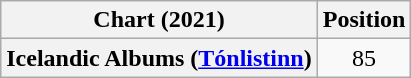<table class="wikitable plainrowheaders" style="text-align:center">
<tr>
<th scope="col">Chart (2021)</th>
<th scope="col">Position</th>
</tr>
<tr>
<th scope="row">Icelandic Albums (<a href='#'>Tónlistinn</a>)</th>
<td>85</td>
</tr>
</table>
